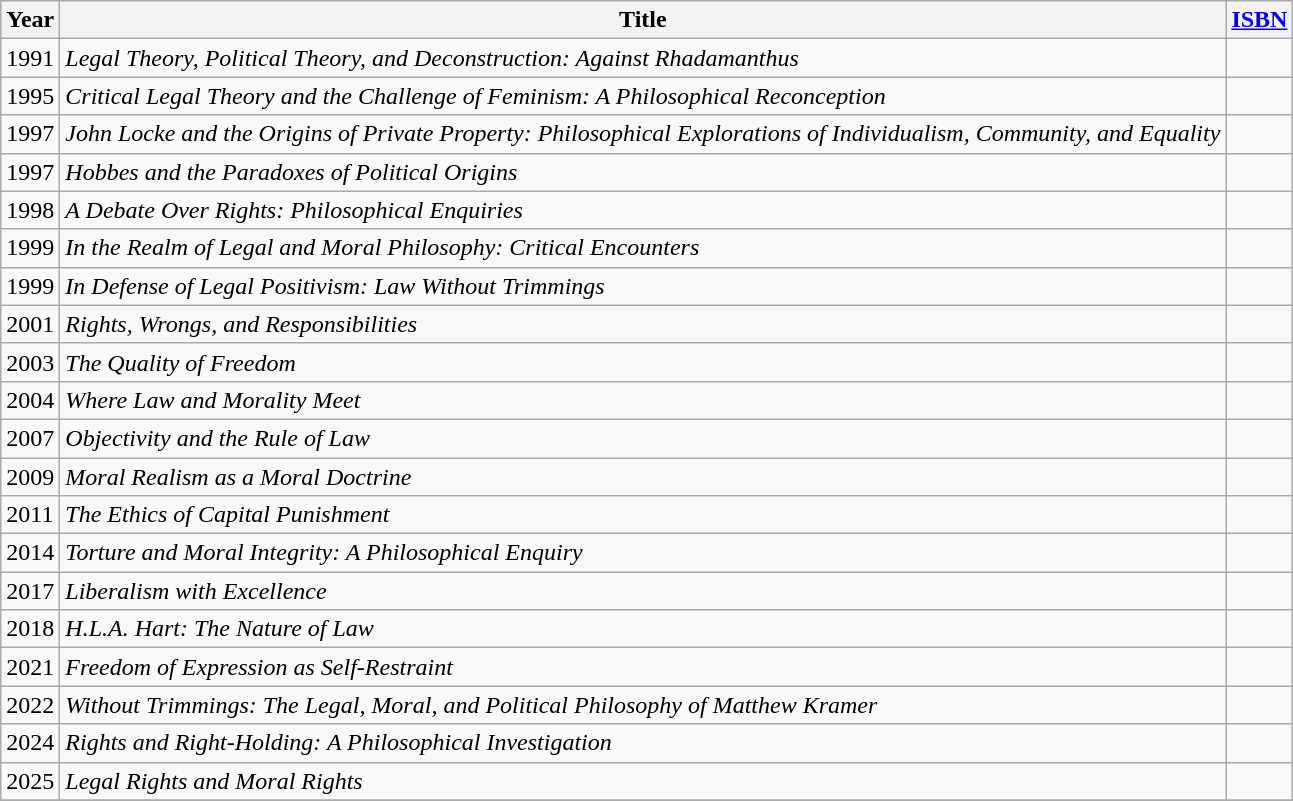<table class="wikitable">
<tr>
<th>Year</th>
<th>Title</th>
<th><a href='#'>ISBN</a></th>
</tr>
<tr>
<td>1991</td>
<td><em>Legal Theory, Political Theory, and Deconstruction: Against Rhadamanthus</em></td>
<td></td>
</tr>
<tr>
<td>1995</td>
<td><em>Critical Legal Theory and the Challenge of Feminism: A Philosophical Reconception</em></td>
<td></td>
</tr>
<tr>
<td>1997</td>
<td><em>John Locke and the Origins of Private Property: Philosophical Explorations of Individualism, Community, and Equality</em></td>
<td></td>
</tr>
<tr>
<td>1997</td>
<td><em>Hobbes and the Paradoxes of Political Origins</em></td>
<td></td>
</tr>
<tr>
<td>1998</td>
<td><em>A Debate Over Rights: Philosophical Enquiries</em></td>
<td></td>
</tr>
<tr>
<td>1999</td>
<td><em>In the Realm of Legal and Moral Philosophy: Critical Encounters</em></td>
<td></td>
</tr>
<tr>
<td>1999</td>
<td><em>In Defense of Legal Positivism: Law Without Trimmings</em></td>
<td></td>
</tr>
<tr>
<td>2001</td>
<td><em>Rights, Wrongs, and Responsibilities</em></td>
<td></td>
</tr>
<tr>
<td>2003</td>
<td><em>The Quality of Freedom</em></td>
<td></td>
</tr>
<tr>
<td>2004</td>
<td><em>Where Law and Morality Meet</em></td>
<td></td>
</tr>
<tr>
<td>2007</td>
<td><em>Objectivity and the Rule of Law</em></td>
<td></td>
</tr>
<tr>
<td>2009</td>
<td><em>Moral Realism as a Moral Doctrine</em></td>
<td></td>
</tr>
<tr>
<td>2011</td>
<td><em>The Ethics of Capital Punishment</em></td>
<td></td>
</tr>
<tr>
<td>2014</td>
<td><em>Torture and Moral Integrity: A Philosophical Enquiry</em></td>
<td></td>
</tr>
<tr>
<td>2017</td>
<td><em>Liberalism with Excellence</em></td>
<td></td>
</tr>
<tr>
<td>2018</td>
<td><em>H.L.A. Hart: The Nature of Law</em></td>
<td></td>
</tr>
<tr>
<td>2021</td>
<td><em>Freedom of Expression as Self-Restraint</em></td>
<td></td>
</tr>
<tr>
<td>2022</td>
<td><em>Without Trimmings: The Legal, Moral, and Political Philosophy of Matthew Kramer</em></td>
<td></td>
</tr>
<tr>
<td>2024</td>
<td><em>Rights and Right-Holding: A Philosophical Investigation</em></td>
<td></td>
</tr>
<tr>
<td>2025</td>
<td><em>Legal Rights and Moral Rights</em></td>
<td></td>
</tr>
<tr>
</tr>
</table>
